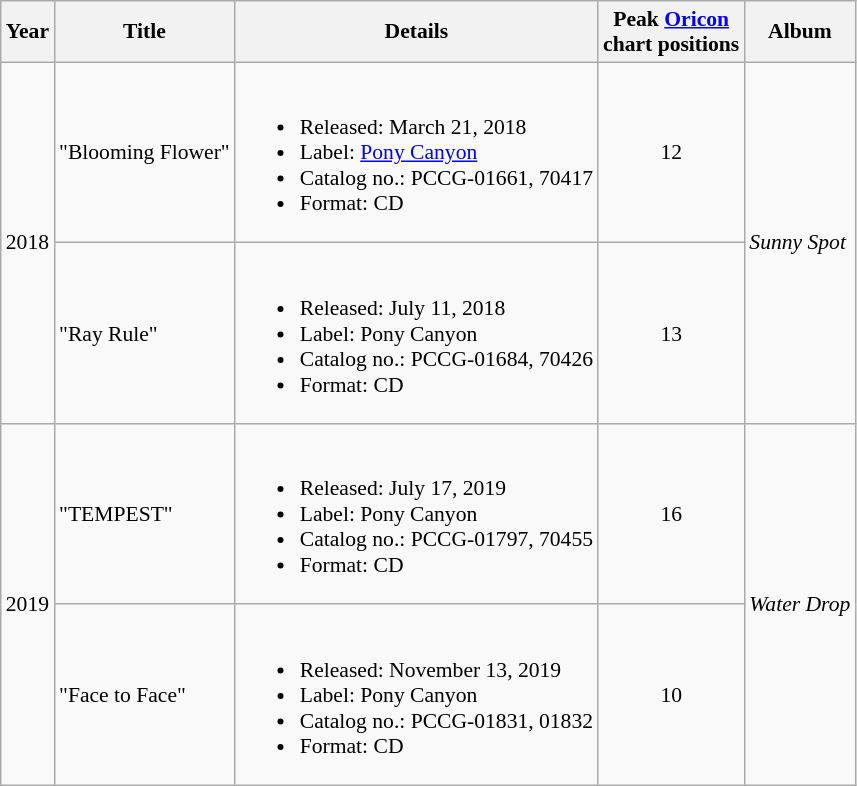<table class="wikitable" style="font-size: 90%;">
<tr>
<th rowspan="1">Year</th>
<th>Title</th>
<th rowspan="1">Details</th>
<th colspan="1">Peak <a href='#'>Oricon</a><br> chart positions<br></th>
<th rowspan="1">Album</th>
</tr>
<tr>
<td rowspan="2">2018</td>
<td>"Blooming Flower"</td>
<td><br><ul><li>Released: March 21, 2018</li><li>Label: <a href='#'>Pony Canyon</a></li><li>Catalog no.: PCCG-01661, 70417</li><li>Format: CD</li></ul></td>
<td align="center">12</td>
<td rowspan="2"><em>Sunny Spot</em></td>
</tr>
<tr>
<td>"Ray Rule"</td>
<td><br><ul><li>Released: July 11, 2018</li><li>Label: Pony Canyon</li><li>Catalog no.: PCCG-01684, 70426</li><li>Format: CD</li></ul></td>
<td align="center">13</td>
</tr>
<tr>
<td rowspan="2">2019</td>
<td>"TEMPEST"</td>
<td><br><ul><li>Released: July 17, 2019</li><li>Label: Pony Canyon</li><li>Catalog no.: PCCG-01797, 70455</li><li>Format: CD</li></ul></td>
<td align="center">16</td>
<td rowspan="2"><em>Water Drop</em></td>
</tr>
<tr>
<td>"Face to Face"</td>
<td><br><ul><li>Released: November 13, 2019</li><li>Label: Pony Canyon</li><li>Catalog no.: PCCG-01831, 01832</li><li>Format: CD</li></ul></td>
<td align="center">10</td>
</tr>
</table>
